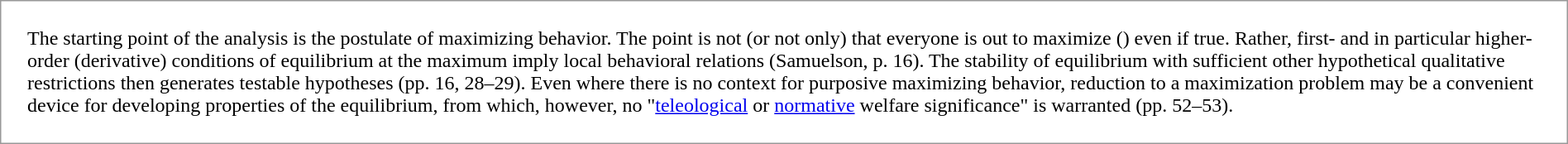<table style="border:1px solid #999; text-align:leftcenter; margin: auto;" cellspacing="20">
<tr>
<td>The starting point of the analysis is the postulate of maximizing behavior.  The point is not (or not only) that everyone is out to maximize () even if true. Rather, first- and in particular higher-order (derivative) conditions of equilibrium at the maximum imply local behavioral relations (Samuelson, p. 16).  The stability of equilibrium with sufficient other hypothetical qualitative restrictions then generates testable hypotheses (pp. 16, 28–29).  Even where there is no context for purposive maximizing behavior, reduction to a maximization problem may be a convenient device for developing properties of the equilibrium, from which, however, no "<a href='#'>teleological</a> or <a href='#'>normative</a> welfare significance" is warranted (pp. 52–53).</td>
</tr>
</table>
